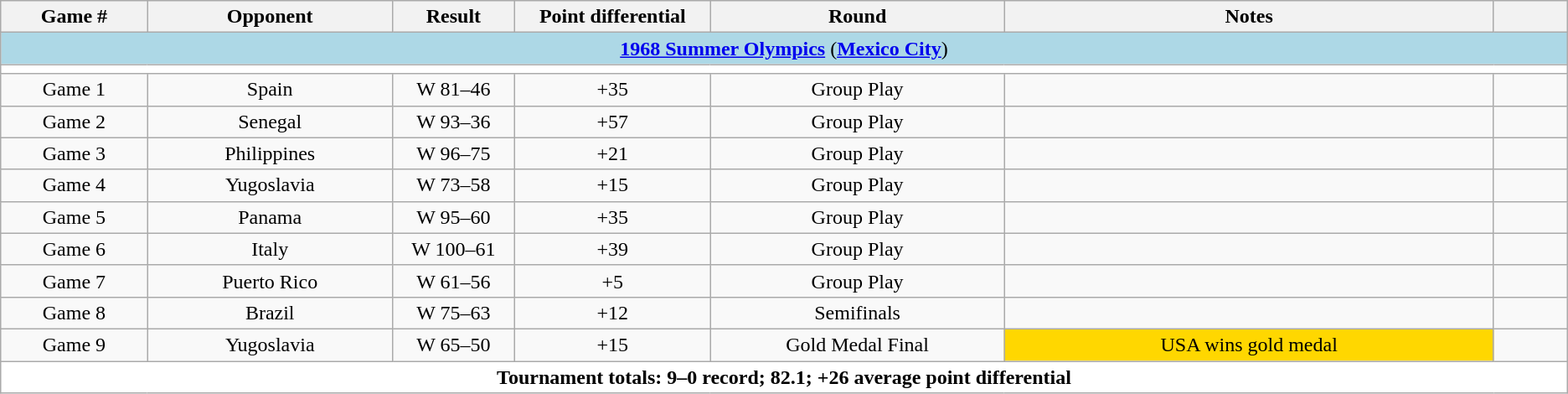<table class="wikitable">
<tr>
<th width=6%>Game #</th>
<th width=10%>Opponent</th>
<th width=05%>Result</th>
<th width=8%>Point differential</th>
<th width=12%>Round</th>
<th width=20%>Notes</th>
<th width=3%></th>
</tr>
<tr>
<td colspan="7"  style="text-align:center; background:lightblue;"><span><strong><a href='#'>1968 Summer Olympics</a></strong> (<strong><a href='#'>Mexico City</a></strong>)</span></td>
</tr>
<tr>
<td colspan="7"  style="text-align:center; background:white;"></td>
</tr>
<tr>
<td align=center>Game 1</td>
<td align=center>Spain</td>
<td align=center>W 81–46</td>
<td align=center>+35</td>
<td align=center>Group Play</td>
<td align=center></td>
<td align=center></td>
</tr>
<tr>
<td align=center>Game 2</td>
<td align=center>Senegal</td>
<td align=center>W 93–36</td>
<td align=center>+57</td>
<td align=center>Group Play</td>
<td align=center></td>
<td align=center></td>
</tr>
<tr>
<td align=center>Game 3</td>
<td align=center>Philippines</td>
<td align=center>W 96–75</td>
<td align=center>+21</td>
<td align=center>Group Play</td>
<td align=center></td>
<td align=center></td>
</tr>
<tr>
<td align=center>Game 4</td>
<td align=center>Yugoslavia</td>
<td align=center>W 73–58</td>
<td align=center>+15</td>
<td align=center>Group Play</td>
<td align=center></td>
<td align=center></td>
</tr>
<tr>
<td align=center>Game 5</td>
<td align=center>Panama</td>
<td align=center>W 95–60</td>
<td align=center>+35</td>
<td align=center>Group Play</td>
<td align=center></td>
<td align=center></td>
</tr>
<tr>
<td align=center>Game 6</td>
<td align=center>Italy</td>
<td align=center>W 100–61</td>
<td align=center>+39</td>
<td align=center>Group Play</td>
<td align=center></td>
<td align=center></td>
</tr>
<tr>
<td align=center>Game 7</td>
<td align=center>Puerto Rico</td>
<td align=center>W 61–56</td>
<td align=center>+5</td>
<td align=center>Group Play</td>
<td align=center></td>
<td align=center></td>
</tr>
<tr>
<td align=center>Game 8</td>
<td align=center>Brazil</td>
<td align=center>W 75–63</td>
<td align=center>+12</td>
<td align=center>Semifinals</td>
<td align=center></td>
<td align=center></td>
</tr>
<tr>
<td align=center>Game 9</td>
<td align=center>Yugoslavia</td>
<td align=center>W 65–50</td>
<td align=center>+15</td>
<td align=center>Gold Medal Final</td>
<td style="text-align:center; background:gold;">USA wins gold medal </td>
<td align=center></td>
</tr>
<tr>
<td colspan="7"  style="text-align:center; background:white;"><span><strong>Tournament totals: 9–0 record; 82.1; +26 average point differential</strong></span></td>
</tr>
</table>
